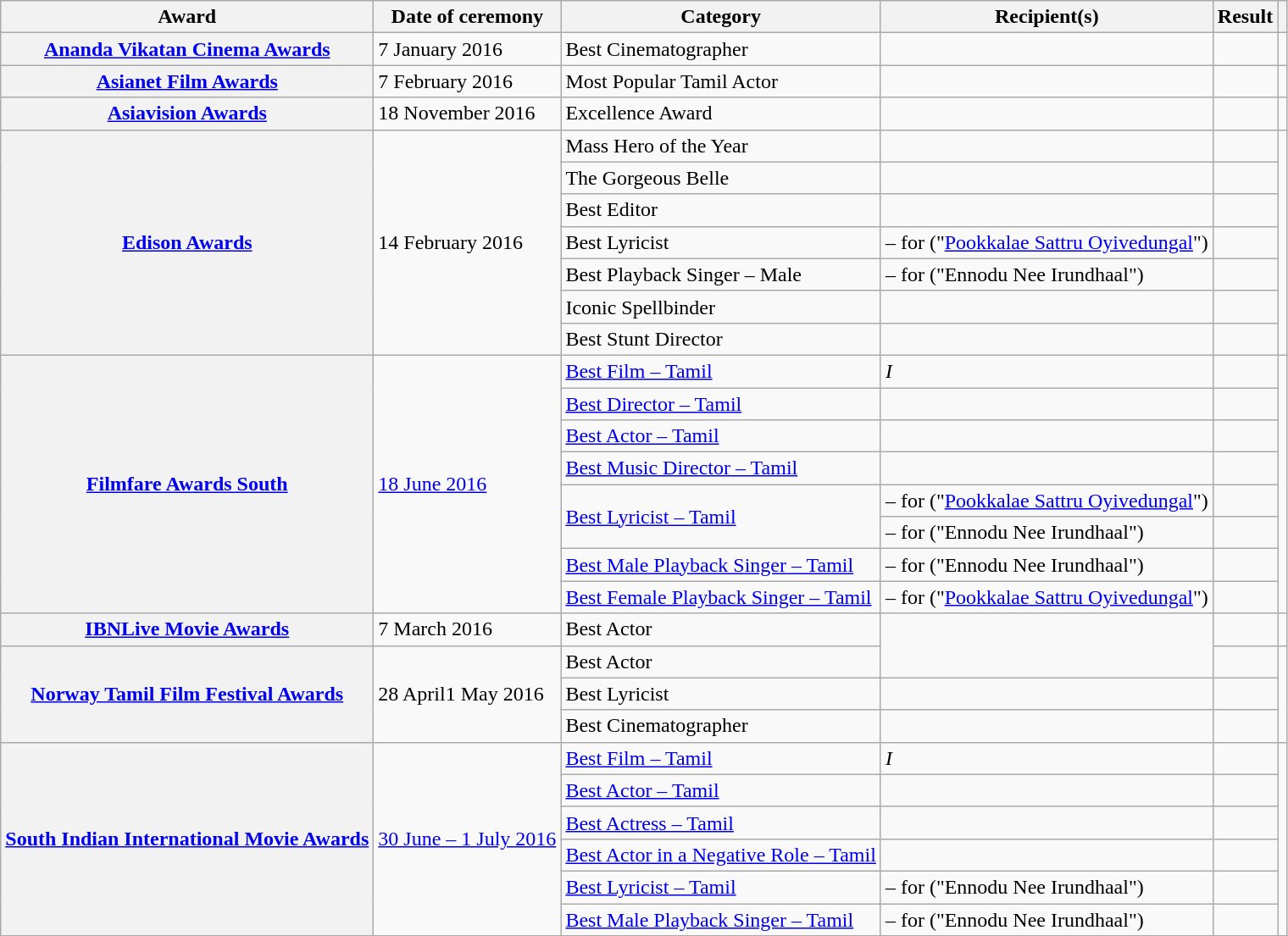<table class="wikitable plainrowheaders sortable">
<tr>
<th scope="col">Award</th>
<th scope="col">Date of ceremony</th>
<th scope="col">Category</th>
<th scope="col">Recipient(s)</th>
<th scope="col">Result</th>
<th scope="col" class="unsortable"></th>
</tr>
<tr>
<th scope="row"><a href='#'>Ananda Vikatan Cinema Awards</a></th>
<td>7 January 2016</td>
<td>Best Cinematographer</td>
<td></td>
<td></td>
<td style="text-align:center;"></td>
</tr>
<tr>
<th scope="row"><a href='#'>Asianet Film Awards</a></th>
<td>7 February 2016</td>
<td>Most Popular Tamil Actor</td>
<td></td>
<td></td>
<td style="text-align:center;"></td>
</tr>
<tr>
<th scope="row"><a href='#'>Asiavision Awards</a></th>
<td>18 November 2016</td>
<td>Excellence Award</td>
<td></td>
<td></td>
<td style="text-align:center;"></td>
</tr>
<tr>
<th scope="row" rowspan="7"><a href='#'>Edison Awards</a></th>
<td rowspan="7">14 February 2016</td>
<td>Mass Hero of the Year</td>
<td></td>
<td></td>
<td style="text-align:center;" rowspan="7"><br></td>
</tr>
<tr>
<td>The Gorgeous Belle</td>
<td></td>
<td></td>
</tr>
<tr>
<td>Best Editor</td>
<td></td>
<td></td>
</tr>
<tr>
<td>Best Lyricist</td>
<td> – for ("<a href='#'>Pookkalae Sattru Oyivedungal</a>")</td>
<td></td>
</tr>
<tr>
<td>Best Playback Singer – Male</td>
<td> – for ("Ennodu Nee Irundhaal")</td>
<td></td>
</tr>
<tr>
<td>Iconic Spellbinder</td>
<td></td>
<td></td>
</tr>
<tr>
<td>Best Stunt Director</td>
<td></td>
<td></td>
</tr>
<tr>
<th scope="row" rowspan="8"><a href='#'>Filmfare Awards South</a></th>
<td rowspan="8"><a href='#'>18 June 2016</a></td>
<td><a href='#'>Best Film – Tamil</a></td>
<td><em>I</em></td>
<td></td>
<td style="text-align:center;" rowspan="8"><br></td>
</tr>
<tr>
<td><a href='#'>Best Director – Tamil</a></td>
<td></td>
<td></td>
</tr>
<tr>
<td><a href='#'>Best Actor – Tamil</a></td>
<td></td>
<td></td>
</tr>
<tr>
<td><a href='#'>Best Music Director – Tamil</a></td>
<td></td>
<td></td>
</tr>
<tr>
<td rowspan="2"><a href='#'>Best Lyricist – Tamil</a></td>
<td> – for ("<a href='#'>Pookkalae Sattru Oyivedungal</a>")</td>
<td></td>
</tr>
<tr>
<td> – for ("Ennodu Nee Irundhaal")</td>
<td></td>
</tr>
<tr>
<td><a href='#'>Best Male Playback Singer – Tamil</a></td>
<td> – for ("Ennodu Nee Irundhaal")</td>
<td></td>
</tr>
<tr>
<td><a href='#'>Best Female Playback Singer – Tamil</a></td>
<td> – for ("<a href='#'>Pookkalae Sattru Oyivedungal</a>")</td>
<td></td>
</tr>
<tr>
<th scope="row"><a href='#'>IBNLive Movie Awards</a></th>
<td>7 March 2016</td>
<td>Best Actor</td>
<td rowspan="2"></td>
<td></td>
<td style="text-align:center;"></td>
</tr>
<tr>
<th scope="row" rowspan="3"><a href='#'>Norway Tamil Film Festival Awards</a></th>
<td rowspan="3">28 April1 May 2016</td>
<td>Best Actor</td>
<td></td>
<td style="text-align:center;" rowspan="3"></td>
</tr>
<tr>
<td>Best Lyricist</td>
<td></td>
<td></td>
</tr>
<tr>
<td>Best Cinematographer</td>
<td></td>
<td></td>
</tr>
<tr>
<th scope="row" rowspan="6"><a href='#'>South Indian International Movie Awards</a></th>
<td rowspan="6"><a href='#'>30 June – 1 July 2016</a></td>
<td><a href='#'>Best Film – Tamil</a></td>
<td><em>I</em></td>
<td></td>
<td style="text-align:center;" rowspan="6"><br></td>
</tr>
<tr>
<td><a href='#'>Best Actor – Tamil</a></td>
<td></td>
<td></td>
</tr>
<tr>
<td><a href='#'>Best Actress – Tamil</a></td>
<td></td>
<td></td>
</tr>
<tr>
<td><a href='#'>Best Actor in a Negative Role – Tamil</a></td>
<td></td>
<td></td>
</tr>
<tr>
<td><a href='#'>Best Lyricist – Tamil</a></td>
<td> – for ("Ennodu Nee Irundhaal")</td>
<td></td>
</tr>
<tr>
<td><a href='#'>Best Male Playback Singer – Tamil</a></td>
<td> – for ("Ennodu Nee Irundhaal")</td>
<td></td>
</tr>
<tr>
</tr>
</table>
